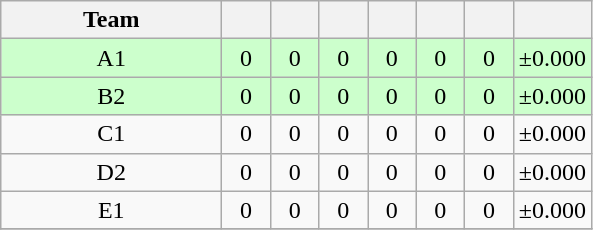<table class="wikitable" style="text-align:center">
<tr>
<th style="width:140px;">Team</th>
<th style="width:25px;"></th>
<th style="width:25px;"></th>
<th style="width:25px;"></th>
<th style="width:25px;"></th>
<th style="width:25px;"></th>
<th style="width:25px;"></th>
<th style="width:40px;"></th>
</tr>
<tr style="background:#cfc;">
<td>A1</td>
<td>0</td>
<td>0</td>
<td>0</td>
<td>0</td>
<td>0</td>
<td>0</td>
<td>±0.000</td>
</tr>
<tr style="background:#cfc;">
<td>B2</td>
<td>0</td>
<td>0</td>
<td>0</td>
<td>0</td>
<td>0</td>
<td>0</td>
<td>±0.000</td>
</tr>
<tr>
<td>C1</td>
<td>0</td>
<td>0</td>
<td>0</td>
<td>0</td>
<td>0</td>
<td>0</td>
<td>±0.000</td>
</tr>
<tr>
<td>D2</td>
<td>0</td>
<td>0</td>
<td>0</td>
<td>0</td>
<td>0</td>
<td>0</td>
<td>±0.000</td>
</tr>
<tr>
<td>E1</td>
<td>0</td>
<td>0</td>
<td>0</td>
<td>0</td>
<td>0</td>
<td>0</td>
<td>±0.000</td>
</tr>
<tr>
</tr>
</table>
